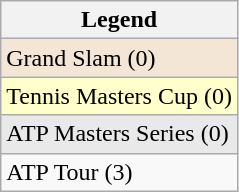<table class="wikitable">
<tr>
<th>Legend</th>
</tr>
<tr style="background:#f3e6d7;">
<td>Grand Slam (0)</td>
</tr>
<tr style="background:#ffffcc;">
<td>Tennis Masters Cup (0)</td>
</tr>
<tr style="background:#e9e9e9;">
<td>ATP Masters Series (0)</td>
</tr>
<tr>
<td>ATP Tour (3)</td>
</tr>
</table>
